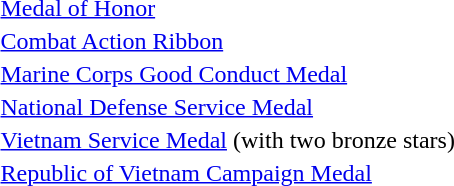<table>
<tr>
<td></td>
<td><a href='#'>Medal of Honor</a></td>
</tr>
<tr>
<td></td>
<td><a href='#'>Combat Action Ribbon</a></td>
</tr>
<tr>
<td></td>
<td><a href='#'>Marine Corps Good Conduct Medal</a></td>
</tr>
<tr>
<td></td>
<td><a href='#'>National Defense Service Medal</a></td>
</tr>
<tr>
<td></td>
<td><a href='#'>Vietnam Service Medal</a> (with two bronze stars)</td>
</tr>
<tr>
<td></td>
<td><a href='#'>Republic of Vietnam Campaign Medal</a></td>
</tr>
</table>
